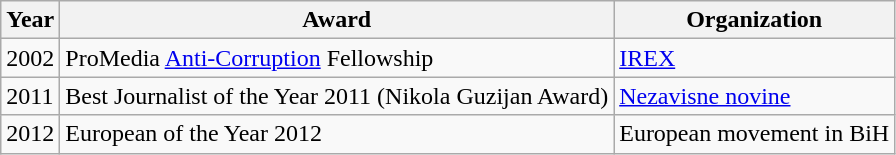<table class="wikitable">
<tr>
<th>Year</th>
<th>Award</th>
<th>Organization</th>
</tr>
<tr>
<td>2002</td>
<td>ProMedia <a href='#'>Anti-Corruption</a> Fellowship</td>
<td><a href='#'>IREX</a></td>
</tr>
<tr>
<td>2011</td>
<td>Best Journalist of the Year 2011 (Nikola Guzijan Award)</td>
<td><a href='#'>Nezavisne novine</a></td>
</tr>
<tr>
<td>2012</td>
<td>European of the Year 2012</td>
<td>European movement in BiH</td>
</tr>
</table>
